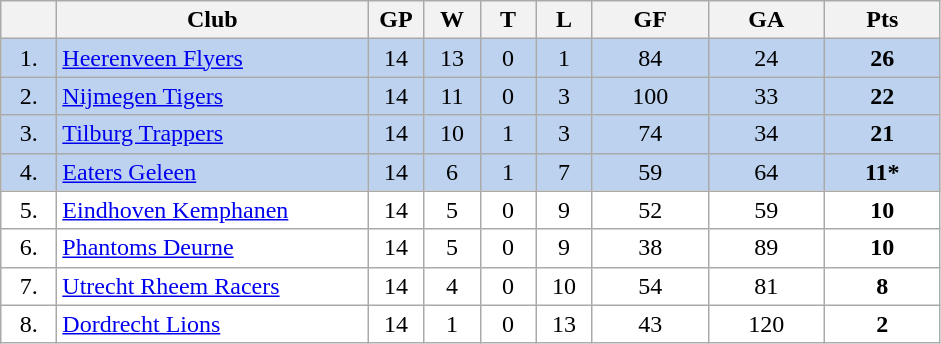<table class="wikitable">
<tr>
<th width="30"></th>
<th width="200">Club</th>
<th width="30">GP</th>
<th width="30">W</th>
<th width="30">T</th>
<th width="30">L</th>
<th width="70">GF</th>
<th width="70">GA</th>
<th width="70">Pts</th>
</tr>
<tr bgcolor="#BCD2EE" align="center">
<td>1.</td>
<td align="left"><a href='#'>Heerenveen Flyers</a></td>
<td>14</td>
<td>13</td>
<td>0</td>
<td>1</td>
<td>84</td>
<td>24</td>
<td><strong>26</strong></td>
</tr>
<tr bgcolor="#BCD2EE" align="center">
<td>2.</td>
<td align="left"><a href='#'>Nijmegen Tigers</a></td>
<td>14</td>
<td>11</td>
<td>0</td>
<td>3</td>
<td>100</td>
<td>33</td>
<td><strong>22</strong></td>
</tr>
<tr bgcolor="#BCD2EE" align="center">
<td>3.</td>
<td align="left"><a href='#'>Tilburg Trappers</a></td>
<td>14</td>
<td>10</td>
<td>1</td>
<td>3</td>
<td>74</td>
<td>34</td>
<td><strong>21</strong></td>
</tr>
<tr bgcolor="#BCD2EE" align="center">
<td>4.</td>
<td align="left"><a href='#'>Eaters Geleen</a></td>
<td>14</td>
<td>6</td>
<td>1</td>
<td>7</td>
<td>59</td>
<td>64</td>
<td><strong>11*</strong></td>
</tr>
<tr bgcolor="#FFFFFF" align="center">
<td>5.</td>
<td align="left"><a href='#'>Eindhoven Kemphanen</a></td>
<td>14</td>
<td>5</td>
<td>0</td>
<td>9</td>
<td>52</td>
<td>59</td>
<td><strong>10</strong></td>
</tr>
<tr bgcolor="#FFFFFF" align="center">
<td>6.</td>
<td align="left"><a href='#'>Phantoms Deurne</a></td>
<td>14</td>
<td>5</td>
<td>0</td>
<td>9</td>
<td>38</td>
<td>89</td>
<td><strong>10</strong></td>
</tr>
<tr bgcolor="#FFFFFF" align="center">
<td>7.</td>
<td align="left"><a href='#'>Utrecht Rheem Racers</a></td>
<td>14</td>
<td>4</td>
<td>0</td>
<td>10</td>
<td>54</td>
<td>81</td>
<td><strong>8</strong></td>
</tr>
<tr bgcolor="#FFFFFF" align="center">
<td>8.</td>
<td align="left"><a href='#'>Dordrecht Lions</a></td>
<td>14</td>
<td>1</td>
<td>0</td>
<td>13</td>
<td>43</td>
<td>120</td>
<td><strong>2</strong></td>
</tr>
</table>
